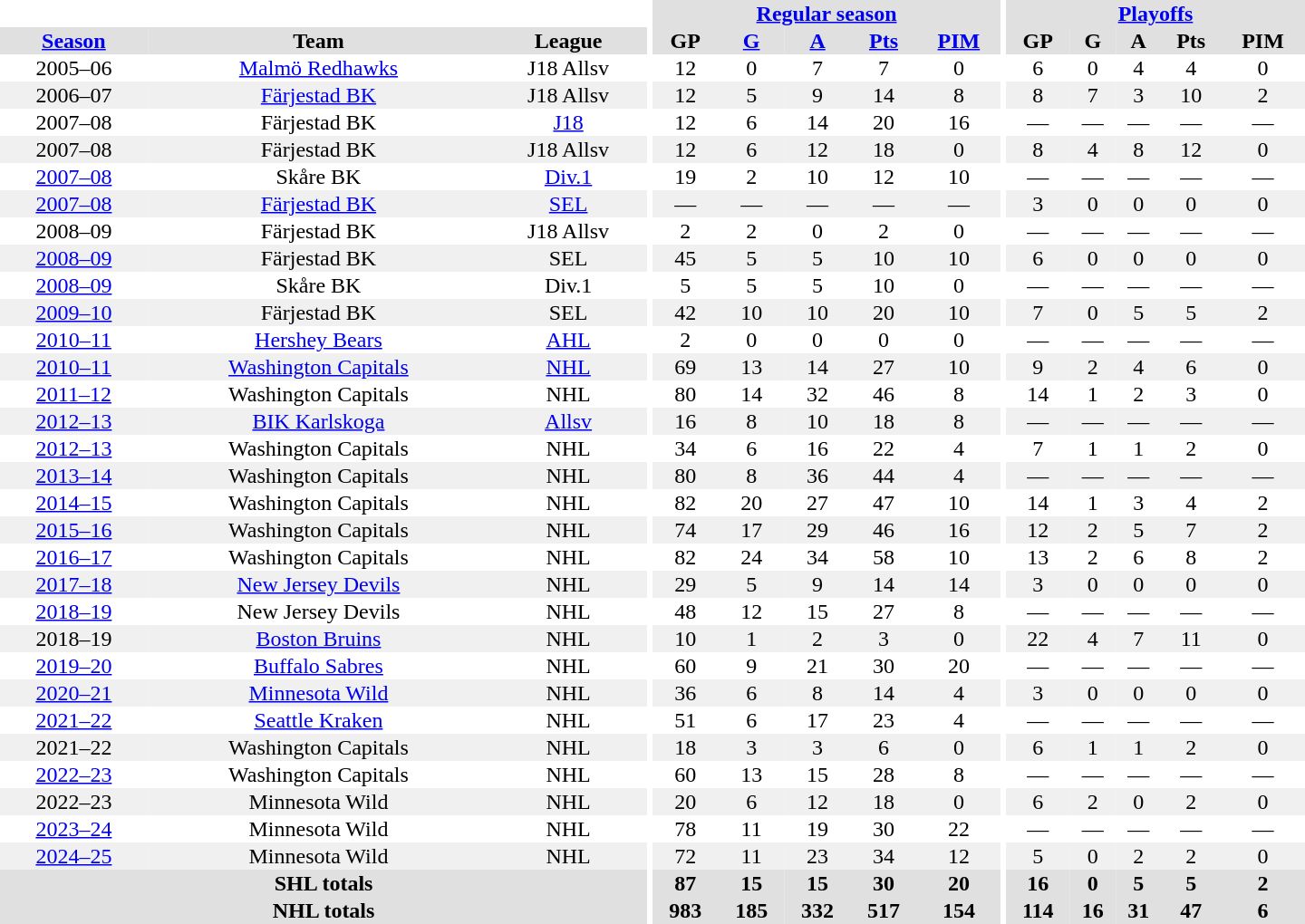<table border="0" cellpadding="1" cellspacing="0" style="text-align:center; width:60em;">
<tr bgcolor="#e0e0e0">
<th colspan="3" bgcolor="#ffffff"></th>
<th rowspan="99" bgcolor="#ffffff"></th>
<th colspan="5"><a href='#'>Regular season</a></th>
<th rowspan="99" bgcolor="#ffffff"></th>
<th colspan="5"><a href='#'>Playoffs</a></th>
</tr>
<tr bgcolor="#e0e0e0">
<th><a href='#'>Season</a></th>
<th>Team</th>
<th>League</th>
<th>GP</th>
<th><a href='#'>G</a></th>
<th><a href='#'>A</a></th>
<th><a href='#'>Pts</a></th>
<th><a href='#'>PIM</a></th>
<th>GP</th>
<th>G</th>
<th>A</th>
<th>Pts</th>
<th>PIM</th>
</tr>
<tr>
<td>2005–06</td>
<td><a href='#'>Malmö Redhawks</a></td>
<td>J18 Allsv</td>
<td>12</td>
<td>0</td>
<td>7</td>
<td>7</td>
<td>0</td>
<td>6</td>
<td>0</td>
<td>4</td>
<td>4</td>
<td>0</td>
</tr>
<tr bgcolor="#f0f0f0">
<td>2006–07</td>
<td><a href='#'>Färjestad BK</a></td>
<td>J18 Allsv</td>
<td>12</td>
<td>5</td>
<td>9</td>
<td>14</td>
<td>8</td>
<td>8</td>
<td>7</td>
<td>3</td>
<td>10</td>
<td>2</td>
</tr>
<tr>
<td>2007–08</td>
<td>Färjestad BK</td>
<td><a href='#'>J18</a></td>
<td>12</td>
<td>6</td>
<td>14</td>
<td>20</td>
<td>16</td>
<td>—</td>
<td>—</td>
<td>—</td>
<td>—</td>
<td>—</td>
</tr>
<tr bgcolor="#f0f0f0">
<td>2007–08</td>
<td>Färjestad BK</td>
<td>J18 Allsv</td>
<td>12</td>
<td>6</td>
<td>12</td>
<td>18</td>
<td>0</td>
<td>8</td>
<td>4</td>
<td>8</td>
<td>12</td>
<td>0</td>
</tr>
<tr>
<td><a href='#'>2007–08</a></td>
<td>Skåre BK</td>
<td><a href='#'>Div.1</a></td>
<td>19</td>
<td>2</td>
<td>10</td>
<td>12</td>
<td>10</td>
<td>—</td>
<td>—</td>
<td>—</td>
<td>—</td>
<td>—</td>
</tr>
<tr bgcolor="#f0f0f0">
<td><a href='#'>2007–08</a></td>
<td><a href='#'>Färjestad BK</a></td>
<td><a href='#'>SEL</a></td>
<td>—</td>
<td>—</td>
<td>—</td>
<td>—</td>
<td>—</td>
<td>3</td>
<td>0</td>
<td>0</td>
<td>0</td>
<td>0</td>
</tr>
<tr>
<td>2008–09</td>
<td>Färjestad BK</td>
<td>J18 Allsv</td>
<td>2</td>
<td>2</td>
<td>0</td>
<td>2</td>
<td>0</td>
<td>—</td>
<td>—</td>
<td>—</td>
<td>—</td>
<td>—</td>
</tr>
<tr bgcolor="#f0f0f0">
<td><a href='#'>2008–09</a></td>
<td>Färjestad BK</td>
<td>SEL</td>
<td>45</td>
<td>5</td>
<td>5</td>
<td>10</td>
<td>10</td>
<td>6</td>
<td>0</td>
<td>0</td>
<td>0</td>
<td>0</td>
</tr>
<tr>
<td><a href='#'>2008–09</a></td>
<td>Skåre BK</td>
<td>Div.1</td>
<td>5</td>
<td>5</td>
<td>5</td>
<td>10</td>
<td>0</td>
<td>—</td>
<td>—</td>
<td>—</td>
<td>—</td>
<td>—</td>
</tr>
<tr bgcolor="#f0f0f0">
<td><a href='#'>2009–10</a></td>
<td>Färjestad BK</td>
<td>SEL</td>
<td>42</td>
<td>10</td>
<td>10</td>
<td>20</td>
<td>10</td>
<td>7</td>
<td>0</td>
<td>5</td>
<td>5</td>
<td>2</td>
</tr>
<tr>
<td><a href='#'>2010–11</a></td>
<td><a href='#'>Hershey Bears</a></td>
<td><a href='#'>AHL</a></td>
<td>2</td>
<td>0</td>
<td>0</td>
<td>0</td>
<td>0</td>
<td>—</td>
<td>—</td>
<td>—</td>
<td>—</td>
<td>—</td>
</tr>
<tr bgcolor="#f0f0f0">
<td><a href='#'>2010–11</a></td>
<td><a href='#'>Washington Capitals</a></td>
<td><a href='#'>NHL</a></td>
<td>69</td>
<td>13</td>
<td>14</td>
<td>27</td>
<td>10</td>
<td>9</td>
<td>2</td>
<td>4</td>
<td>6</td>
<td>0</td>
</tr>
<tr>
<td><a href='#'>2011–12</a></td>
<td>Washington Capitals</td>
<td>NHL</td>
<td>80</td>
<td>14</td>
<td>32</td>
<td>46</td>
<td>8</td>
<td>14</td>
<td>1</td>
<td>2</td>
<td>3</td>
<td>0</td>
</tr>
<tr bgcolor="#f0f0f0">
<td><a href='#'>2012–13</a></td>
<td><a href='#'>BIK Karlskoga</a></td>
<td><a href='#'>Allsv</a></td>
<td>16</td>
<td>8</td>
<td>10</td>
<td>18</td>
<td>8</td>
<td>—</td>
<td>—</td>
<td>—</td>
<td>—</td>
<td>—</td>
</tr>
<tr>
<td><a href='#'>2012–13</a></td>
<td>Washington Capitals</td>
<td>NHL</td>
<td>34</td>
<td>6</td>
<td>16</td>
<td>22</td>
<td>4</td>
<td>7</td>
<td>1</td>
<td>1</td>
<td>2</td>
<td>0</td>
</tr>
<tr bgcolor="#f0f0f0">
<td><a href='#'>2013–14</a></td>
<td>Washington Capitals</td>
<td>NHL</td>
<td>80</td>
<td>8</td>
<td>36</td>
<td>44</td>
<td>4</td>
<td>—</td>
<td>—</td>
<td>—</td>
<td>—</td>
<td>—</td>
</tr>
<tr>
<td><a href='#'>2014–15</a></td>
<td>Washington Capitals</td>
<td>NHL</td>
<td>82</td>
<td>20</td>
<td>27</td>
<td>47</td>
<td>10</td>
<td>14</td>
<td>1</td>
<td>3</td>
<td>4</td>
<td>2</td>
</tr>
<tr bgcolor="#f0f0f0">
<td><a href='#'>2015–16</a></td>
<td>Washington Capitals</td>
<td>NHL</td>
<td>74</td>
<td>17</td>
<td>29</td>
<td>46</td>
<td>16</td>
<td>12</td>
<td>2</td>
<td>5</td>
<td>7</td>
<td>2</td>
</tr>
<tr>
<td><a href='#'>2016–17</a></td>
<td>Washington Capitals</td>
<td>NHL</td>
<td>82</td>
<td>24</td>
<td>34</td>
<td>58</td>
<td>10</td>
<td>13</td>
<td>2</td>
<td>6</td>
<td>8</td>
<td>2</td>
</tr>
<tr bgcolor="#f0f0f0">
<td><a href='#'>2017–18</a></td>
<td><a href='#'>New Jersey Devils</a></td>
<td>NHL</td>
<td>29</td>
<td>5</td>
<td>9</td>
<td>14</td>
<td>14</td>
<td>3</td>
<td>0</td>
<td>0</td>
<td>0</td>
<td>0</td>
</tr>
<tr>
<td><a href='#'>2018–19</a></td>
<td>New Jersey Devils</td>
<td>NHL</td>
<td>48</td>
<td>12</td>
<td>15</td>
<td>27</td>
<td>8</td>
<td>—</td>
<td>—</td>
<td>—</td>
<td>—</td>
<td>—</td>
</tr>
<tr bgcolor="#f0f0f0">
<td>2018–19</td>
<td><a href='#'>Boston Bruins</a></td>
<td>NHL</td>
<td>10</td>
<td>1</td>
<td>2</td>
<td>3</td>
<td>0</td>
<td>22</td>
<td>4</td>
<td>7</td>
<td>11</td>
<td>0</td>
</tr>
<tr>
<td><a href='#'>2019–20</a></td>
<td><a href='#'>Buffalo Sabres</a></td>
<td>NHL</td>
<td>60</td>
<td>9</td>
<td>21</td>
<td>30</td>
<td>20</td>
<td>—</td>
<td>—</td>
<td>—</td>
<td>—</td>
<td>—</td>
</tr>
<tr bgcolor="#f0f0f0">
<td><a href='#'>2020–21</a></td>
<td><a href='#'>Minnesota Wild</a></td>
<td>NHL</td>
<td>36</td>
<td>6</td>
<td>8</td>
<td>14</td>
<td>4</td>
<td>3</td>
<td>0</td>
<td>0</td>
<td>0</td>
<td>0</td>
</tr>
<tr>
<td><a href='#'>2021–22</a></td>
<td><a href='#'>Seattle Kraken</a></td>
<td>NHL</td>
<td>51</td>
<td>6</td>
<td>17</td>
<td>23</td>
<td>4</td>
<td>—</td>
<td>—</td>
<td>—</td>
<td>—</td>
<td>—</td>
</tr>
<tr bgcolor="#f0f0f0">
<td>2021–22</td>
<td>Washington Capitals</td>
<td>NHL</td>
<td>18</td>
<td>3</td>
<td>3</td>
<td>6</td>
<td>0</td>
<td>6</td>
<td>1</td>
<td>1</td>
<td>2</td>
<td>0</td>
</tr>
<tr>
<td><a href='#'>2022–23</a></td>
<td>Washington Capitals</td>
<td>NHL</td>
<td>60</td>
<td>13</td>
<td>15</td>
<td>28</td>
<td>8</td>
<td>—</td>
<td>—</td>
<td>—</td>
<td>—</td>
<td>—</td>
</tr>
<tr bgcolor="#f0f0f0">
<td>2022–23</td>
<td>Minnesota Wild</td>
<td>NHL</td>
<td>20</td>
<td>6</td>
<td>12</td>
<td>18</td>
<td>0</td>
<td>6</td>
<td>2</td>
<td>0</td>
<td>2</td>
<td>0</td>
</tr>
<tr>
<td><a href='#'>2023–24</a></td>
<td>Minnesota Wild</td>
<td>NHL</td>
<td>78</td>
<td>11</td>
<td>19</td>
<td>30</td>
<td>22</td>
<td>—</td>
<td>—</td>
<td>—</td>
<td>—</td>
<td>—</td>
</tr>
<tr bgcolor="#f0f0f0">
<td><a href='#'>2024–25</a></td>
<td>Minnesota Wild</td>
<td>NHL</td>
<td>72</td>
<td>11</td>
<td>23</td>
<td>34</td>
<td>12</td>
<td>5</td>
<td>0</td>
<td>2</td>
<td>2</td>
<td>0</td>
</tr>
<tr bgcolor="#e0e0e0">
<th colspan="3">SHL totals</th>
<th>87</th>
<th>15</th>
<th>15</th>
<th>30</th>
<th>20</th>
<th>16</th>
<th>0</th>
<th>5</th>
<th>5</th>
<th>2</th>
</tr>
<tr bgcolor="#e0e0e0">
<th colspan="3">NHL totals</th>
<th>983</th>
<th>185</th>
<th>332</th>
<th>517</th>
<th>154</th>
<th>114</th>
<th>16</th>
<th>31</th>
<th>47</th>
<th>6</th>
</tr>
</table>
